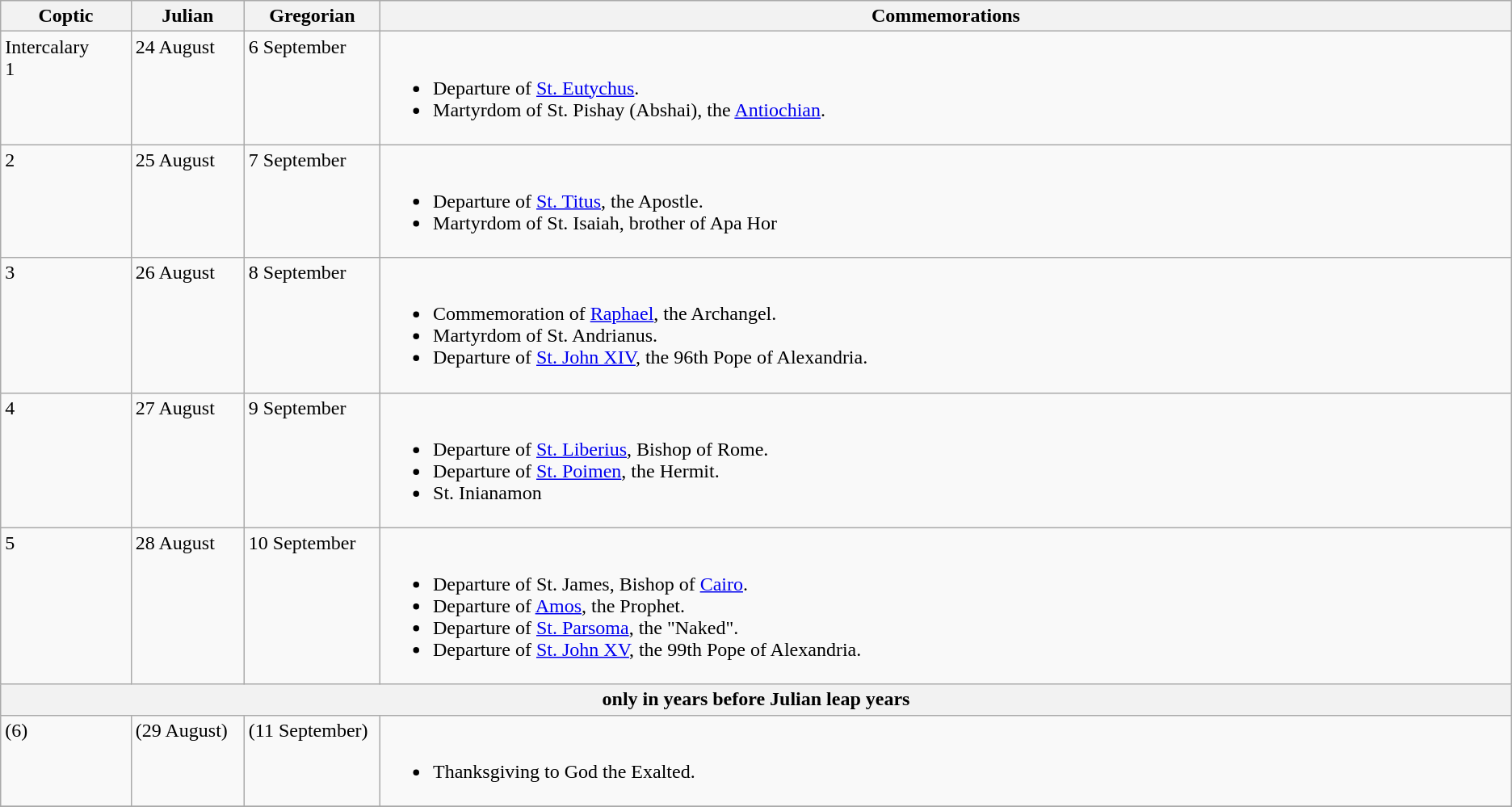<table class="wikitable">
<tr>
<th style="width:5%;">Coptic</th>
<th style="width:5%;">Julian</th>
<th style="width:5%;">Gregorian</th>
<th style="width:50%;">Commemorations</th>
</tr>
<tr valign="top">
<td>Intercalary<br>1</td>
<td>24 August</td>
<td>6 September</td>
<td><br><ul><li>Departure of <a href='#'>St. Eutychus</a>.</li><li>Martyrdom of St. Pishay (Abshai), the <a href='#'>Antiochian</a>.</li></ul></td>
</tr>
<tr valign="top">
<td>2</td>
<td>25 August</td>
<td>7 September</td>
<td><br><ul><li>Departure of <a href='#'>St. Titus</a>, the Apostle.</li><li>Martyrdom of St. Isaiah, brother of Apa Hor</li></ul></td>
</tr>
<tr valign="top">
<td>3</td>
<td>26 August</td>
<td>8 September</td>
<td><br><ul><li>Commemoration of <a href='#'>Raphael</a>, the Archangel.</li><li>Martyrdom of St. Andrianus.</li><li>Departure of <a href='#'>St. John XIV</a>, the 96th Pope of Alexandria.</li></ul></td>
</tr>
<tr valign="top">
<td>4</td>
<td>27 August</td>
<td>9 September</td>
<td><br><ul><li>Departure of <a href='#'>St. Liberius</a>, Bishop of Rome.</li><li>Departure of <a href='#'>St. Poimen</a>, the Hermit.</li><li>St. Inianamon</li></ul></td>
</tr>
<tr valign="top">
<td>5</td>
<td>28 August</td>
<td>10 September</td>
<td><br><ul><li>Departure of St. James, Bishop of <a href='#'>Cairo</a>.</li><li>Departure of <a href='#'>Amos</a>, the Prophet.</li><li>Departure of <a href='#'>St. Parsoma</a>, the "Naked".</li><li>Departure of <a href='#'>St. John XV</a>, the 99th Pope of Alexandria.</li></ul></td>
</tr>
<tr>
<th colspan=4; align="center">only in years before Julian leap years</th>
</tr>
<tr valign="top">
<td>(6)</td>
<td>(29 August)</td>
<td>(11 September)</td>
<td><br><ul><li>Thanksgiving to God the Exalted.</li></ul></td>
</tr>
<tr valign="top">
</tr>
</table>
